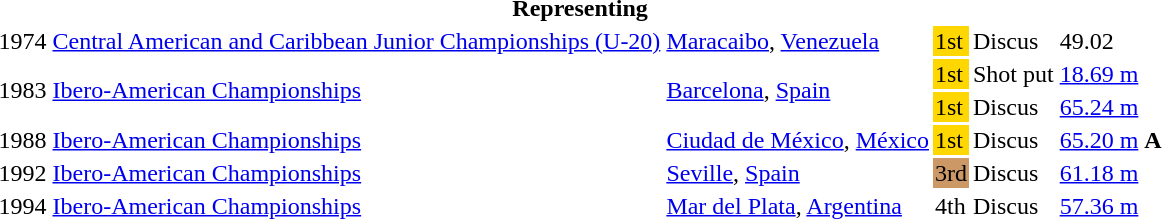<table>
<tr>
<th colspan="6">Representing </th>
</tr>
<tr>
<td>1974</td>
<td><a href='#'>Central American and Caribbean Junior Championships (U-20)</a></td>
<td><a href='#'>Maracaibo</a>, <a href='#'>Venezuela</a></td>
<td bgcolor=gold>1st</td>
<td>Discus</td>
<td>49.02</td>
</tr>
<tr>
<td rowspan=2>1983</td>
<td rowspan=2><a href='#'>Ibero-American Championships</a></td>
<td rowspan=2><a href='#'>Barcelona</a>, <a href='#'>Spain</a></td>
<td bgcolor=gold>1st</td>
<td>Shot put</td>
<td><a href='#'>18.69 m</a></td>
</tr>
<tr>
<td bgcolor=gold>1st</td>
<td>Discus</td>
<td><a href='#'>65.24 m</a></td>
</tr>
<tr>
<td>1988</td>
<td><a href='#'>Ibero-American Championships</a></td>
<td><a href='#'>Ciudad de México</a>, <a href='#'>México</a></td>
<td bgcolor=gold>1st</td>
<td>Discus</td>
<td><a href='#'>65.20 m</a> <strong>A</strong></td>
</tr>
<tr>
<td>1992</td>
<td><a href='#'>Ibero-American Championships</a></td>
<td><a href='#'>Seville</a>, <a href='#'>Spain</a></td>
<td bgcolor="cc9966">3rd</td>
<td>Discus</td>
<td><a href='#'>61.18 m</a></td>
</tr>
<tr>
<td>1994</td>
<td><a href='#'>Ibero-American Championships</a></td>
<td><a href='#'>Mar del Plata</a>, <a href='#'>Argentina</a></td>
<td>4th</td>
<td>Discus</td>
<td><a href='#'>57.36 m</a></td>
</tr>
</table>
